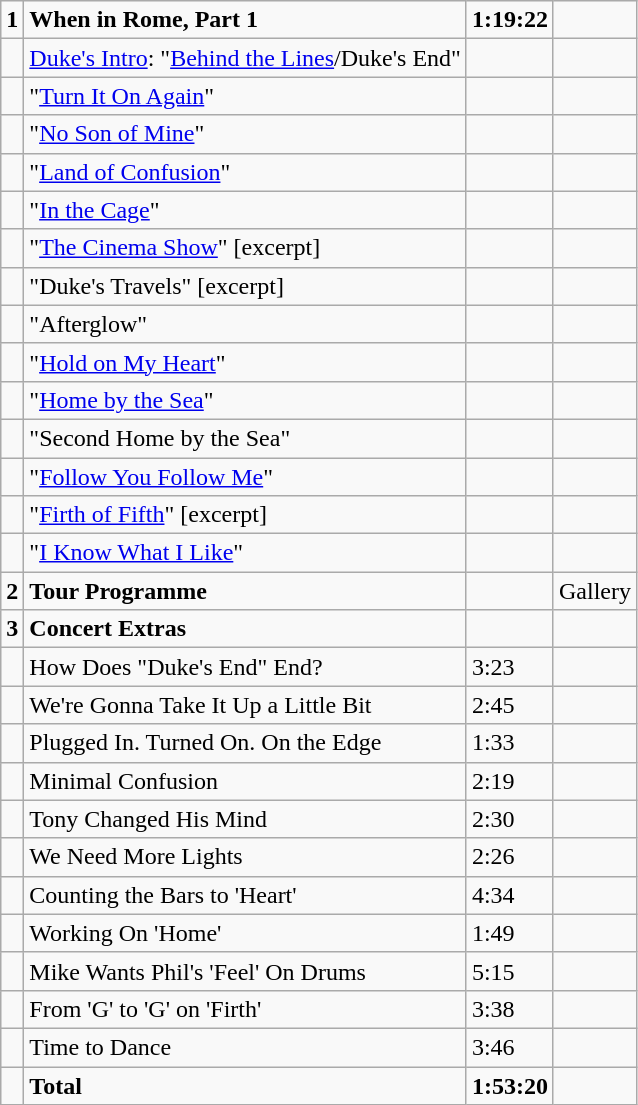<table class="wikitable">
<tr>
<td><strong>1</strong></td>
<td><strong>When in Rome, Part 1</strong></td>
<td><strong>1:19:22</strong></td>
<td></td>
</tr>
<tr>
<td></td>
<td><a href='#'>Duke's Intro</a>: "<a href='#'>Behind the Lines</a>/Duke's End"</td>
<td></td>
<td></td>
</tr>
<tr>
<td></td>
<td>"<a href='#'>Turn It On Again</a>"</td>
<td></td>
<td></td>
</tr>
<tr>
<td></td>
<td>"<a href='#'>No Son of Mine</a>"</td>
<td></td>
<td></td>
</tr>
<tr>
<td></td>
<td>"<a href='#'>Land of Confusion</a>"</td>
<td></td>
<td></td>
</tr>
<tr>
<td></td>
<td>"<a href='#'>In the Cage</a>"</td>
<td></td>
<td></td>
</tr>
<tr>
<td></td>
<td>"<a href='#'>The Cinema Show</a>" [excerpt]</td>
<td></td>
<td></td>
</tr>
<tr>
<td></td>
<td>"Duke's Travels" [excerpt]</td>
<td></td>
<td></td>
</tr>
<tr>
<td></td>
<td>"Afterglow"</td>
<td></td>
<td></td>
</tr>
<tr>
<td></td>
<td>"<a href='#'>Hold on My Heart</a>"</td>
<td></td>
<td></td>
</tr>
<tr>
<td></td>
<td>"<a href='#'>Home by the Sea</a>"</td>
<td></td>
<td></td>
</tr>
<tr>
<td></td>
<td>"Second Home by the Sea"</td>
<td></td>
<td></td>
</tr>
<tr>
<td></td>
<td>"<a href='#'>Follow You Follow Me</a>"</td>
<td></td>
<td></td>
</tr>
<tr>
<td></td>
<td>"<a href='#'>Firth of Fifth</a>" [excerpt]</td>
<td></td>
<td></td>
</tr>
<tr>
<td></td>
<td>"<a href='#'>I Know What I Like</a>"</td>
<td></td>
<td></td>
</tr>
<tr>
<td><strong>2</strong></td>
<td><strong>Tour Programme</strong></td>
<td></td>
<td>Gallery</td>
</tr>
<tr>
<td><strong>3</strong></td>
<td><strong>Concert Extras</strong></td>
<td></td>
<td></td>
</tr>
<tr>
<td></td>
<td>How Does "Duke's End" End?</td>
<td>3:23</td>
<td></td>
</tr>
<tr>
<td></td>
<td>We're Gonna Take It Up a Little Bit</td>
<td>2:45</td>
<td></td>
</tr>
<tr>
<td></td>
<td>Plugged In. Turned On. On the Edge</td>
<td>1:33</td>
<td></td>
</tr>
<tr>
<td></td>
<td>Minimal Confusion</td>
<td>2:19</td>
<td></td>
</tr>
<tr>
<td></td>
<td>Tony Changed His Mind</td>
<td>2:30</td>
<td></td>
</tr>
<tr>
<td></td>
<td>We Need More Lights</td>
<td>2:26</td>
<td></td>
</tr>
<tr>
<td></td>
<td>Counting the Bars to 'Heart'</td>
<td>4:34</td>
<td></td>
</tr>
<tr>
<td></td>
<td>Working On 'Home'</td>
<td>1:49</td>
<td></td>
</tr>
<tr>
<td></td>
<td>Mike Wants Phil's 'Feel' On Drums</td>
<td>5:15</td>
<td></td>
</tr>
<tr>
<td></td>
<td>From 'G' to 'G' on 'Firth'</td>
<td>3:38</td>
<td></td>
</tr>
<tr>
<td></td>
<td>Time to Dance</td>
<td>3:46</td>
<td></td>
</tr>
<tr>
<td></td>
<td><strong>Total</strong></td>
<td><strong>1:53:20</strong></td>
<td></td>
</tr>
</table>
